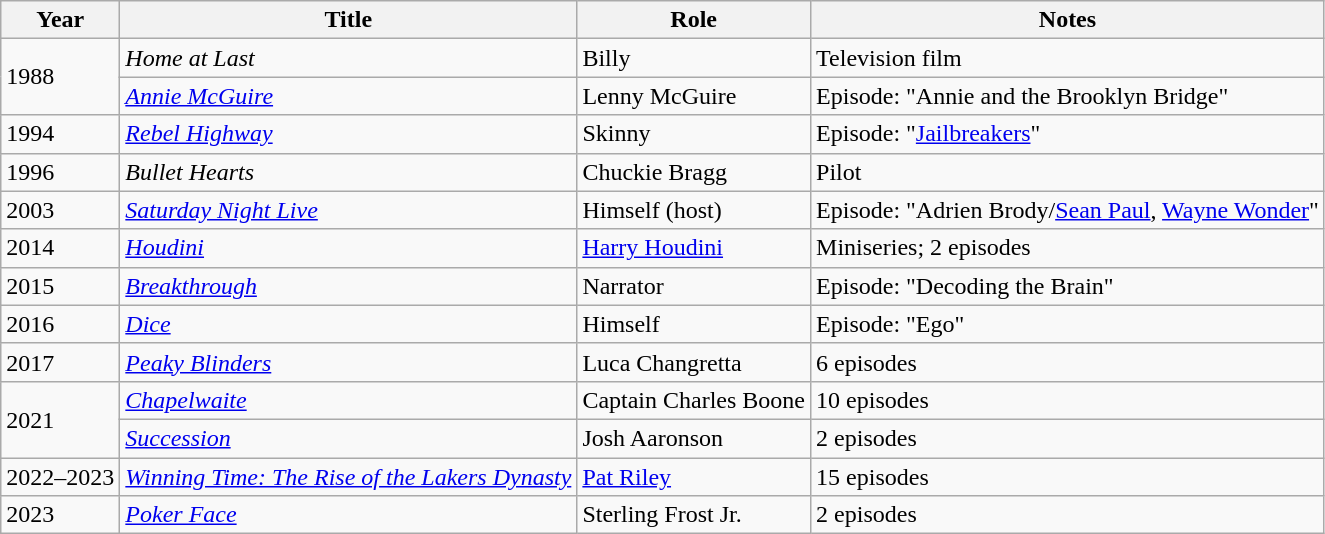<table class="wikitable sortable">
<tr>
<th>Year</th>
<th>Title</th>
<th>Role</th>
<th>Notes</th>
</tr>
<tr>
<td rowspan=2>1988</td>
<td><em>Home at Last</em></td>
<td>Billy</td>
<td>Television film</td>
</tr>
<tr>
<td><em><a href='#'>Annie McGuire</a></em></td>
<td>Lenny McGuire</td>
<td>Episode: "Annie and the Brooklyn Bridge"</td>
</tr>
<tr>
<td>1994</td>
<td><em><a href='#'>Rebel Highway</a></em></td>
<td>Skinny</td>
<td>Episode: "<a href='#'>Jailbreakers</a>"</td>
</tr>
<tr>
<td>1996</td>
<td><em>Bullet Hearts</em></td>
<td>Chuckie Bragg</td>
<td>Pilot</td>
</tr>
<tr>
<td>2003</td>
<td><em><a href='#'>Saturday Night Live</a></em></td>
<td>Himself (host)</td>
<td>Episode: "Adrien Brody/<a href='#'>Sean Paul</a>, <a href='#'>Wayne Wonder</a>"</td>
</tr>
<tr>
<td>2014</td>
<td><em><a href='#'>Houdini</a></em></td>
<td><a href='#'>Harry Houdini</a></td>
<td>Miniseries; 2 episodes</td>
</tr>
<tr>
<td>2015</td>
<td><em><a href='#'>Breakthrough</a></em></td>
<td>Narrator</td>
<td>Episode: "Decoding the Brain"</td>
</tr>
<tr>
<td>2016</td>
<td><em><a href='#'>Dice</a></em></td>
<td>Himself</td>
<td>Episode: "Ego"</td>
</tr>
<tr>
<td>2017</td>
<td><em><a href='#'>Peaky Blinders</a></em></td>
<td>Luca Changretta</td>
<td>6 episodes</td>
</tr>
<tr>
<td rowspan=2>2021</td>
<td><em><a href='#'>Chapelwaite</a></em></td>
<td>Captain Charles Boone</td>
<td>10 episodes</td>
</tr>
<tr>
<td><em><a href='#'>Succession</a></em></td>
<td>Josh Aaronson</td>
<td>2 episodes</td>
</tr>
<tr>
<td>2022–2023</td>
<td><em><a href='#'>Winning Time: The Rise of the Lakers Dynasty</a></em></td>
<td><a href='#'>Pat Riley</a></td>
<td>15 episodes</td>
</tr>
<tr>
<td>2023</td>
<td><em><a href='#'>Poker Face</a></em></td>
<td>Sterling Frost Jr.</td>
<td>2 episodes</td>
</tr>
</table>
